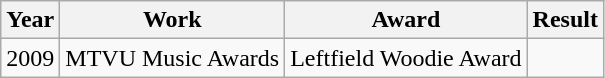<table class="wikitable sortable">
<tr>
<th>Year</th>
<th>Work</th>
<th>Award</th>
<th>Result</th>
</tr>
<tr>
<td>2009</td>
<td>MTVU Music Awards</td>
<td>Leftfield Woodie Award</td>
<td></td>
</tr>
</table>
